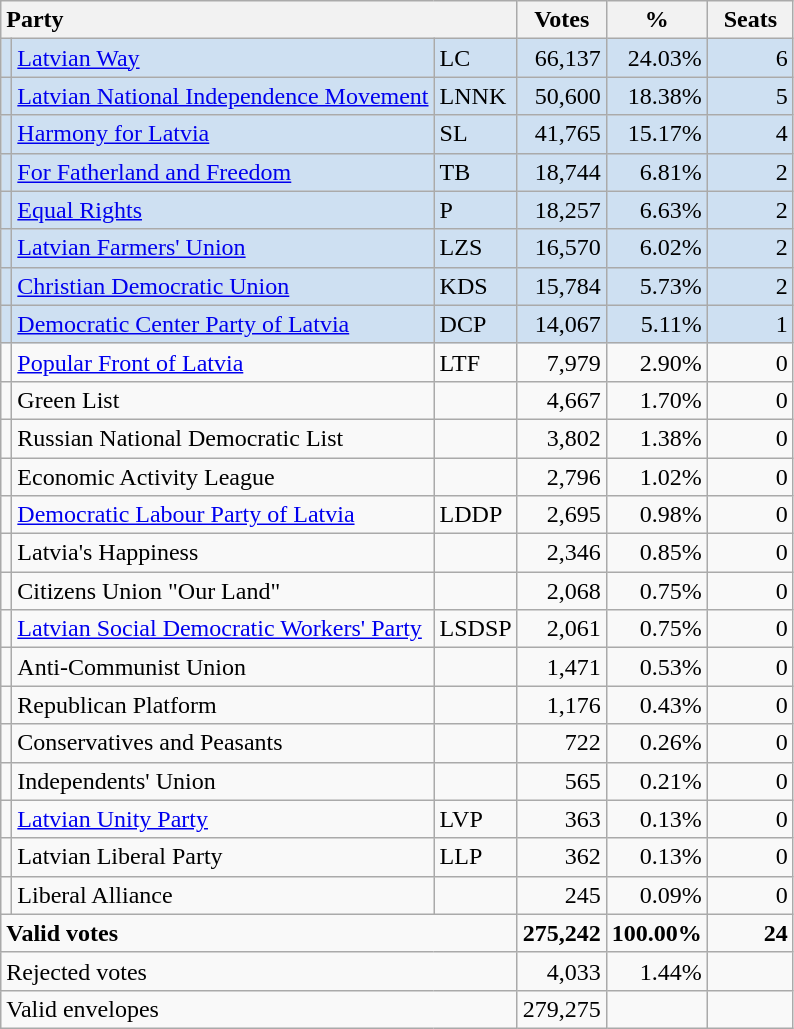<table class="wikitable" border="1" style="text-align:right;">
<tr>
<th style="text-align:left;" colspan=3>Party</th>
<th align=center width="50">Votes</th>
<th align=center width="50">%</th>
<th align=center width="50">Seats</th>
</tr>
<tr style="background:#CEE0F2;">
<td></td>
<td align=left><a href='#'>Latvian Way</a></td>
<td align=left>LC</td>
<td>66,137</td>
<td>24.03%</td>
<td>6</td>
</tr>
<tr style="background:#CEE0F2;">
<td></td>
<td align=left><a href='#'>Latvian National Independence Movement</a></td>
<td align=left>LNNK</td>
<td>50,600</td>
<td>18.38%</td>
<td>5</td>
</tr>
<tr style="background:#CEE0F2;">
<td></td>
<td align=left><a href='#'>Harmony for Latvia</a></td>
<td align=left>SL</td>
<td>41,765</td>
<td>15.17%</td>
<td>4</td>
</tr>
<tr style="background:#CEE0F2;">
<td></td>
<td align=left><a href='#'>For Fatherland and Freedom</a></td>
<td align=left>TB</td>
<td>18,744</td>
<td>6.81%</td>
<td>2</td>
</tr>
<tr style="background:#CEE0F2;">
<td></td>
<td align=left><a href='#'>Equal Rights</a></td>
<td align=left>Р</td>
<td>18,257</td>
<td>6.63%</td>
<td>2</td>
</tr>
<tr style="background:#CEE0F2;">
<td></td>
<td align=left><a href='#'>Latvian Farmers' Union</a></td>
<td align=left>LZS</td>
<td>16,570</td>
<td>6.02%</td>
<td>2</td>
</tr>
<tr style="background:#CEE0F2;">
<td></td>
<td align=left><a href='#'>Christian Democratic Union</a></td>
<td align=left>KDS</td>
<td>15,784</td>
<td>5.73%</td>
<td>2</td>
</tr>
<tr style="background:#CEE0F2;">
<td></td>
<td align=left><a href='#'>Democratic Center Party of Latvia</a></td>
<td align=left>DCP</td>
<td>14,067</td>
<td>5.11%</td>
<td>1</td>
</tr>
<tr>
<td></td>
<td align=left><a href='#'>Popular Front of Latvia</a></td>
<td align=left>LTF</td>
<td>7,979</td>
<td>2.90%</td>
<td>0</td>
</tr>
<tr>
<td></td>
<td align=left>Green List</td>
<td align=left></td>
<td>4,667</td>
<td>1.70%</td>
<td>0</td>
</tr>
<tr>
<td></td>
<td align=left>Russian National Democratic List</td>
<td align=left></td>
<td>3,802</td>
<td>1.38%</td>
<td>0</td>
</tr>
<tr>
<td></td>
<td align=left>Economic Activity League</td>
<td align=left></td>
<td>2,796</td>
<td>1.02%</td>
<td>0</td>
</tr>
<tr>
<td></td>
<td align=left><a href='#'>Democratic Labour Party of Latvia</a></td>
<td align=left>LDDP</td>
<td>2,695</td>
<td>0.98%</td>
<td>0</td>
</tr>
<tr>
<td></td>
<td align=left>Latvia's Happiness</td>
<td align=left></td>
<td>2,346</td>
<td>0.85%</td>
<td>0</td>
</tr>
<tr>
<td></td>
<td align=left>Citizens Union "Our Land"</td>
<td align=left></td>
<td>2,068</td>
<td>0.75%</td>
<td>0</td>
</tr>
<tr>
<td></td>
<td align=left style="white-space: nowrap;"><a href='#'>Latvian Social Democratic Workers' Party</a></td>
<td align=left>LSDSP</td>
<td>2,061</td>
<td>0.75%</td>
<td>0</td>
</tr>
<tr>
<td></td>
<td align=left>Anti-Communist Union</td>
<td align=left></td>
<td>1,471</td>
<td>0.53%</td>
<td>0</td>
</tr>
<tr>
<td></td>
<td align=left>Republican Platform</td>
<td align=left></td>
<td>1,176</td>
<td>0.43%</td>
<td>0</td>
</tr>
<tr>
<td></td>
<td align=left>Conservatives and Peasants</td>
<td align=left></td>
<td>722</td>
<td>0.26%</td>
<td>0</td>
</tr>
<tr>
<td></td>
<td align=left>Independents' Union</td>
<td align=left></td>
<td>565</td>
<td>0.21%</td>
<td>0</td>
</tr>
<tr>
<td></td>
<td align=left><a href='#'>Latvian Unity Party</a></td>
<td align=left>LVP</td>
<td>363</td>
<td>0.13%</td>
<td>0</td>
</tr>
<tr>
<td></td>
<td align=left>Latvian Liberal Party</td>
<td align=left>LLP</td>
<td>362</td>
<td>0.13%</td>
<td>0</td>
</tr>
<tr>
<td></td>
<td align=left>Liberal Alliance</td>
<td align=left></td>
<td>245</td>
<td>0.09%</td>
<td>0</td>
</tr>
<tr style="font-weight:bold">
<td align=left colspan=3>Valid votes</td>
<td>275,242</td>
<td>100.00%</td>
<td>24</td>
</tr>
<tr>
<td align=left colspan=3>Rejected votes</td>
<td>4,033</td>
<td>1.44%</td>
<td></td>
</tr>
<tr>
<td align=left colspan=3>Valid envelopes</td>
<td>279,275</td>
<td></td>
<td></td>
</tr>
</table>
